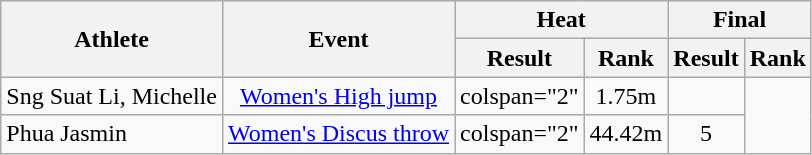<table class="wikitable">
<tr>
<th rowspan="2">Athlete</th>
<th rowspan="2">Event</th>
<th colspan="2">Heat</th>
<th colspan="2">Final</th>
</tr>
<tr>
<th>Result</th>
<th>Rank</th>
<th>Result</th>
<th>Rank</th>
</tr>
<tr align="center">
<td align="left">Sng Suat Li, Michelle</td>
<td><a href='#'>Women's High jump</a></td>
<td>colspan="2" </td>
<td>1.75m</td>
<td></td>
</tr>
<tr align="center">
<td align="left">Phua Jasmin</td>
<td><a href='#'>Women's Discus throw</a></td>
<td>colspan="2" </td>
<td>44.42m</td>
<td>5</td>
</tr>
</table>
